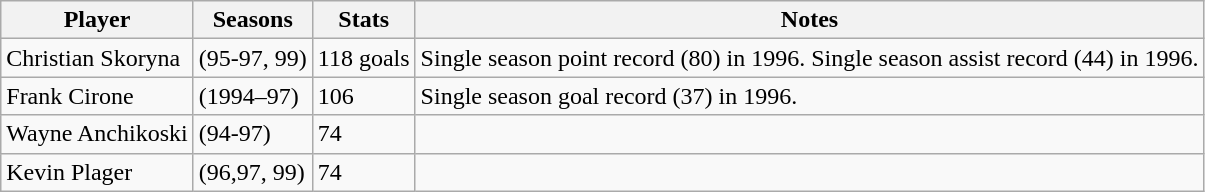<table class="wikitable">
<tr>
<th>Player</th>
<th>Seasons</th>
<th>Stats</th>
<th>Notes</th>
</tr>
<tr>
<td>Christian Skoryna</td>
<td>(95-97, 99)</td>
<td>118 goals</td>
<td>Single season point record (80) in 1996. Single season assist record (44) in 1996.</td>
</tr>
<tr>
<td>Frank Cirone</td>
<td>(1994–97)</td>
<td>106</td>
<td>Single season goal record (37) in 1996.</td>
</tr>
<tr>
<td>Wayne Anchikoski</td>
<td>(94-97)</td>
<td>74</td>
<td></td>
</tr>
<tr>
<td>Kevin Plager</td>
<td>(96,97, 99)</td>
<td>74</td>
<td></td>
</tr>
</table>
